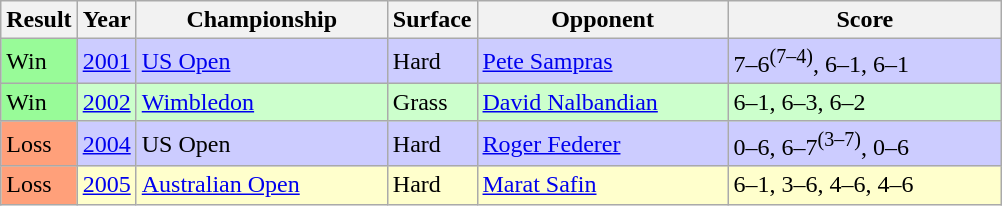<table class="sortable wikitable">
<tr>
<th>Result</th>
<th>Year</th>
<th width=160>Championship</th>
<th>Surface</th>
<th width=160>Opponent</th>
<th width=175 class="unsortable">Score</th>
</tr>
<tr bgcolor=CCCCFF>
<td bgcolor=98FB98>Win</td>
<td><a href='#'>2001</a></td>
<td><a href='#'>US Open</a></td>
<td>Hard</td>
<td> <a href='#'>Pete Sampras</a></td>
<td>7–6<sup>(7–4)</sup>, 6–1, 6–1</td>
</tr>
<tr bgcolor=CCFFCC>
<td bgcolor=98FB98>Win</td>
<td><a href='#'>2002</a></td>
<td><a href='#'>Wimbledon</a></td>
<td>Grass</td>
<td> <a href='#'>David Nalbandian</a></td>
<td>6–1, 6–3, 6–2</td>
</tr>
<tr bgcolor=CCCCFF>
<td bgcolor=FFA07A>Loss</td>
<td><a href='#'>2004</a></td>
<td>US Open</td>
<td>Hard</td>
<td> <a href='#'>Roger Federer</a></td>
<td>0–6, 6–7<sup>(3–7)</sup>, 0–6</td>
</tr>
<tr bgcolor=FFFFCC>
<td bgcolor=FFA07A>Loss</td>
<td><a href='#'>2005</a></td>
<td><a href='#'>Australian Open</a></td>
<td>Hard</td>
<td> <a href='#'>Marat Safin</a></td>
<td>6–1, 3–6, 4–6, 4–6</td>
</tr>
</table>
